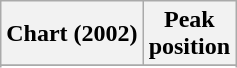<table class="wikitable sortable plainrowheaders" style="text-align:center">
<tr>
<th scope="col">Chart (2002)</th>
<th scope="col">Peak<br>position</th>
</tr>
<tr>
</tr>
<tr>
</tr>
<tr>
</tr>
</table>
